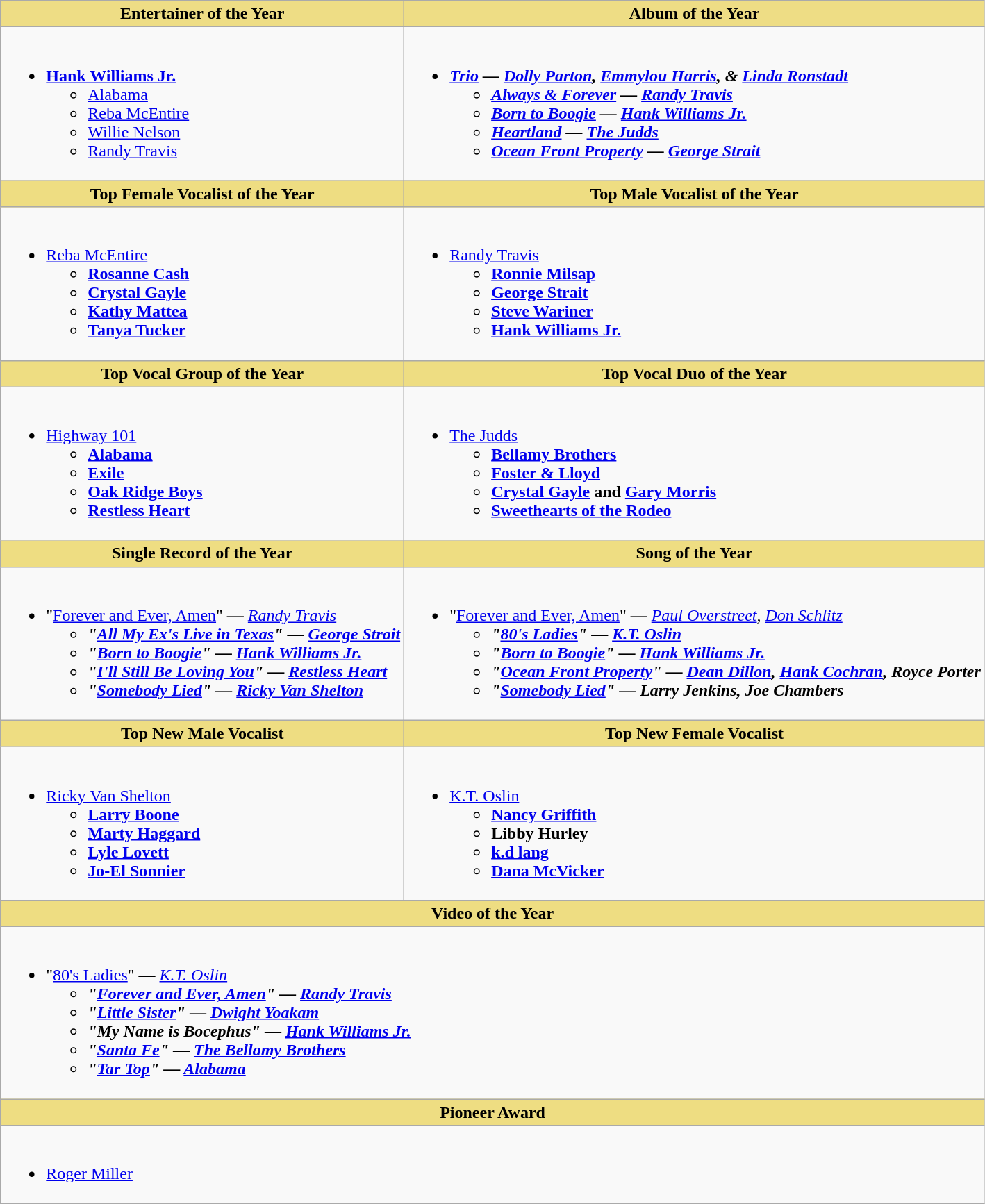<table class="wikitable">
<tr>
<th style="background:#EEDD85; width=50%">Entertainer of the Year</th>
<th style="background:#EEDD85; width=50%">Album of the Year</th>
</tr>
<tr>
<td style="vertical-align:top"><br><ul><li><strong><a href='#'>Hank Williams Jr.</a></strong><ul><li><a href='#'>Alabama</a></li><li><a href='#'>Reba McEntire</a></li><li><a href='#'>Willie Nelson</a></li><li><a href='#'>Randy Travis</a></li></ul></li></ul></td>
<td style="vertical-align:top"><br><ul><li><strong><em><a href='#'>Trio</a><em> — <a href='#'>Dolly Parton</a>, <a href='#'>Emmylou Harris</a>, & <a href='#'>Linda Ronstadt</a><strong><ul><li></em><a href='#'>Always & Forever</a><em> — <a href='#'>Randy Travis</a></li><li></em><a href='#'>Born to Boogie</a><em> — <a href='#'>Hank Williams Jr.</a></li><li></em><a href='#'>Heartland</a><em> — <a href='#'>The Judds</a></li><li></em><a href='#'>Ocean Front Property</a><em> — <a href='#'>George Strait</a></li></ul></li></ul></td>
</tr>
<tr>
<th style="background:#EEDD82; width=50%">Top Female Vocalist of the Year</th>
<th style="background:#EEDD82; width=50%">Top Male Vocalist of the Year</th>
</tr>
<tr>
<td style="vertical-align:top"><br><ul><li></strong><a href='#'>Reba McEntire</a><strong><ul><li><a href='#'>Rosanne Cash</a></li><li><a href='#'>Crystal Gayle</a></li><li><a href='#'>Kathy Mattea</a></li><li><a href='#'>Tanya Tucker</a></li></ul></li></ul></td>
<td style="vertical-align:top"><br><ul><li></strong><a href='#'>Randy Travis</a><strong><ul><li><a href='#'>Ronnie Milsap</a></li><li><a href='#'>George Strait</a></li><li><a href='#'>Steve Wariner</a></li><li><a href='#'>Hank Williams Jr.</a></li></ul></li></ul></td>
</tr>
<tr>
<th style="background:#EEDD82; width=50%">Top Vocal Group of the Year</th>
<th style="background:#EEDD82; width=50%">Top Vocal Duo of the Year</th>
</tr>
<tr>
<td style="vertical-align:top"><br><ul><li></strong><a href='#'>Highway 101</a><strong><ul><li><a href='#'>Alabama</a></li><li><a href='#'>Exile</a></li><li><a href='#'>Oak Ridge Boys</a></li><li><a href='#'>Restless Heart</a></li></ul></li></ul></td>
<td style="vertical-align:top"><br><ul><li></strong><a href='#'>The Judds</a><strong><ul><li><a href='#'>Bellamy Brothers</a></li><li><a href='#'>Foster & Lloyd</a></li><li><a href='#'>Crystal Gayle</a> and <a href='#'>Gary Morris</a></li><li><a href='#'>Sweethearts of the Rodeo</a></li></ul></li></ul></td>
</tr>
<tr>
<th style="background:#EEDD82; width=50%">Single Record of the Year</th>
<th style="background:#EEDD82; width=50%">Song of the Year</th>
</tr>
<tr>
<td style="vertical-align:top"><br><ul><li></strong>"<a href='#'>Forever and Ever, Amen</a>"<strong> </em>—<em> </strong><a href='#'>Randy Travis</a><strong><ul><li>"<a href='#'>All My Ex's Live in Texas</a>" </em>—<em> <a href='#'>George Strait</a></li><li>"<a href='#'>Born to Boogie</a>" </em>—<em> <a href='#'>Hank Williams Jr.</a></li><li>"<a href='#'>I'll Still Be Loving You</a>" </em>—<em> <a href='#'>Restless Heart</a></li><li>"<a href='#'>Somebody Lied</a>" — <a href='#'>Ricky Van Shelton</a></li></ul></li></ul></td>
<td style="vertical-align:top"><br><ul><li></strong>"<a href='#'>Forever and Ever, Amen</a>"<strong> </em>—<em> </strong><a href='#'>Paul Overstreet</a>, <a href='#'>Don Schlitz</a><strong><ul><li>"<a href='#'>80's Ladies</a>" </em>—<em> <a href='#'>K.T. Oslin</a></li><li>"<a href='#'>Born to Boogie</a>" </em>—<em> <a href='#'>Hank Williams Jr.</a></li><li>"<a href='#'>Ocean Front Property</a>" </em>—<em> <a href='#'>Dean Dillon</a>, <a href='#'>Hank Cochran</a>, Royce Porter</li><li>"<a href='#'>Somebody Lied</a>" </em>—<em> Larry Jenkins, Joe Chambers</li></ul></li></ul></td>
</tr>
<tr>
<th style="background:#EEDD82; width=50%">Top New Male Vocalist</th>
<th style="background:#EEDD82; width=50%">Top New Female Vocalist</th>
</tr>
<tr>
<td style="vertical-align:top"><br><ul><li></strong><a href='#'>Ricky Van Shelton</a><strong><ul><li><a href='#'>Larry Boone</a></li><li><a href='#'>Marty Haggard</a></li><li><a href='#'>Lyle Lovett</a></li><li><a href='#'>Jo-El Sonnier</a></li></ul></li></ul></td>
<td style="vertical-align:top"><br><ul><li></strong><a href='#'>K.T. Oslin</a><strong><ul><li><a href='#'>Nancy Griffith</a></li><li>Libby Hurley</li><li><a href='#'>k.d lang</a></li><li><a href='#'>Dana McVicker</a></li></ul></li></ul></td>
</tr>
<tr>
<th colspan="2" style="background:#EEDD82; width=50%">Video of the Year</th>
</tr>
<tr>
<td colspan="2"><br><ul><li></strong>"<a href='#'>80's Ladies</a>"<strong> </em>—<em> </strong><a href='#'>K.T. Oslin</a><strong><ul><li>"<a href='#'>Forever and Ever, Amen</a>" </em>—<em> <a href='#'>Randy Travis</a></li><li>"<a href='#'>Little Sister</a>" </em>—<em> <a href='#'>Dwight Yoakam</a></li><li>"My Name is Bocephus" </em>—<em> <a href='#'>Hank Williams Jr.</a></li><li>"<a href='#'>Santa Fe</a>" </em>—<em> <a href='#'>The Bellamy Brothers</a></li><li>"<a href='#'>Tar Top</a>" </em>—<em> <a href='#'>Alabama</a></li></ul></li></ul></td>
</tr>
<tr>
<th colspan="2" style="background:#EEDD82; width=50%">Pioneer Award</th>
</tr>
<tr>
<td colspan="2"><br><ul><li></strong><a href='#'>Roger Miller</a><strong></li></ul></td>
</tr>
</table>
